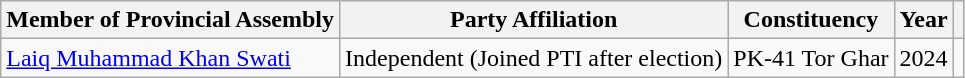<table class="wikitable sortable">
<tr>
<th>Member of Provincial Assembly</th>
<th>Party Affiliation</th>
<th>Constituency</th>
<th>Year</th>
<th></th>
</tr>
<tr>
<td><a href='#'>Laiq Muhammad Khan Swati</a></td>
<td>Independent (Joined PTI after election)</td>
<td>PK-41 Tor Ghar</td>
<td>2024</td>
<td></td>
</tr>
</table>
